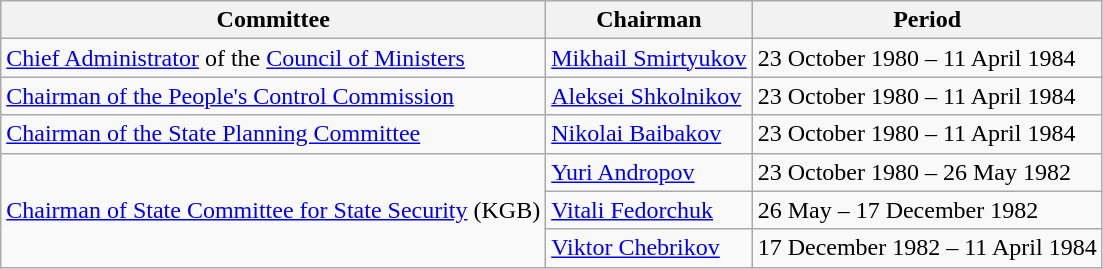<table class="wikitable">
<tr>
<th>Committee</th>
<th>Chairman</th>
<th>Period</th>
</tr>
<tr>
<td><a href='#'>Chief Administrator</a> of the <a href='#'>Council of Ministers</a></td>
<td><a href='#'>Mikhail Smirtyukov</a></td>
<td>23 October 1980 – 11 April 1984</td>
</tr>
<tr>
<td><a href='#'>Chairman of the People's Control Commission</a></td>
<td><a href='#'>Aleksei Shkolnikov</a></td>
<td>23 October 1980 – 11 April 1984</td>
</tr>
<tr>
<td><a href='#'>Chairman of the State Planning Committee</a></td>
<td><a href='#'>Nikolai Baibakov</a></td>
<td>23 October 1980 – 11 April 1984</td>
</tr>
<tr>
<td rowspan="3"><a href='#'>Chairman of State Committee for State Security</a> (KGB)</td>
<td><a href='#'>Yuri Andropov</a></td>
<td>23 October 1980 – 26 May 1982</td>
</tr>
<tr>
<td><a href='#'>Vitali Fedorchuk</a></td>
<td>26 May – 17 December 1982</td>
</tr>
<tr>
<td><a href='#'>Viktor Chebrikov</a></td>
<td>17 December 1982 – 11 April 1984</td>
</tr>
</table>
